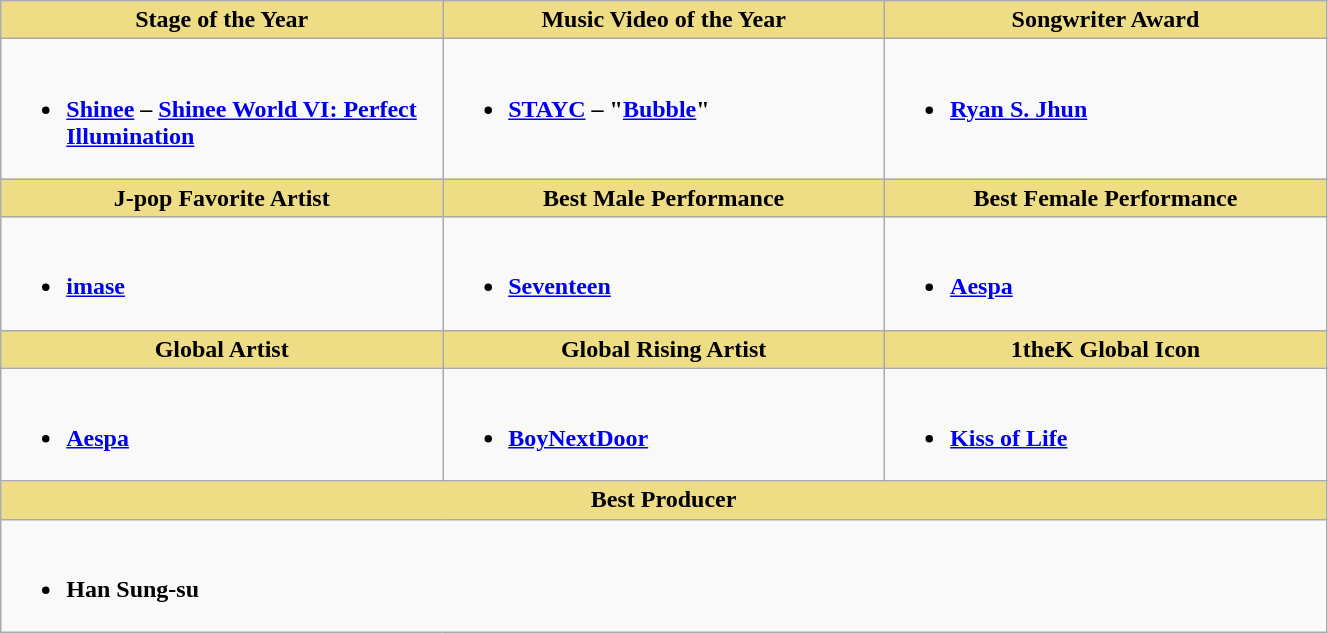<table class="wikitable" style="width:70%">
<tr>
<th scope="col" style="background-color:#EEDD85; width:23.3%">Stage of the Year</th>
<th scope="col" style="background-color:#EEDD85; width:23.3%">Music Video of the Year</th>
<th scope="col" style="background-color:#EEDD85; width:23.3%">Songwriter Award</th>
</tr>
<tr>
<td style="vertical-align:top"><br><ul><li><strong><a href='#'>Shinee</a> – <a href='#'>Shinee World VI: Perfect Illumination</a></strong></li></ul></td>
<td style="vertical-align:top"><br><ul><li><strong><a href='#'>STAYC</a> – "<a href='#'>Bubble</a>"</strong></li></ul></td>
<td style="vertical-align:top"><br><ul><li><strong><a href='#'>Ryan S. Jhun</a></strong></li></ul></td>
</tr>
<tr>
<th scope="col" style="background-color:#EEDD85; width:23.3%">J-pop Favorite Artist</th>
<th scope="col" style="background-color:#EEDD85; width:23.3%">Best Male Performance</th>
<th scope="col" style="background-color:#EEDD85; width:23.3%">Best Female Performance</th>
</tr>
<tr>
<td style="vertical-align:top"><br><ul><li><strong><a href='#'>imase</a></strong></li></ul></td>
<td style="vertical-align:top"><br><ul><li><strong><a href='#'>Seventeen</a></strong></li></ul></td>
<td style="vertical-align:top"><br><ul><li><strong><a href='#'>Aespa</a></strong></li></ul></td>
</tr>
<tr>
<th scope="col" style="background-color:#EEDD85; width:23.3%">Global Artist</th>
<th scope="col" style="background-color:#EEDD85; width:23.3%">Global Rising Artist</th>
<th scope="col" style="background-color:#EEDD85; width:23.3%">1theK Global Icon</th>
</tr>
<tr>
<td style="vertical-align:top"><br><ul><li><strong><a href='#'>Aespa</a></strong></li></ul></td>
<td style="vertical-align:top"><br><ul><li><strong><a href='#'>BoyNextDoor</a></strong></li></ul></td>
<td style="vertical-align:top"><br><ul><li><strong><a href='#'>Kiss of Life</a></strong></li></ul></td>
</tr>
<tr>
<th scope="col" style="background-color:#EEDD85" colspan=3>Best Producer</th>
</tr>
<tr>
<td style="vertical-align:top" colspan=3><br><ul><li><strong>Han Sung-su</strong></li></ul></td>
</tr>
</table>
